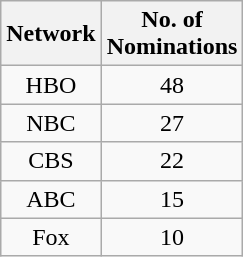<table class="wikitable">
<tr>
<th>Network</th>
<th>No. of<br>Nominations</th>
</tr>
<tr style="text-align:center">
<td>HBO</td>
<td>48</td>
</tr>
<tr style="text-align:center">
<td>NBC</td>
<td>27</td>
</tr>
<tr style="text-align:center">
<td>CBS</td>
<td>22</td>
</tr>
<tr style="text-align:center">
<td>ABC</td>
<td>15</td>
</tr>
<tr style="text-align:center">
<td>Fox</td>
<td>10</td>
</tr>
</table>
